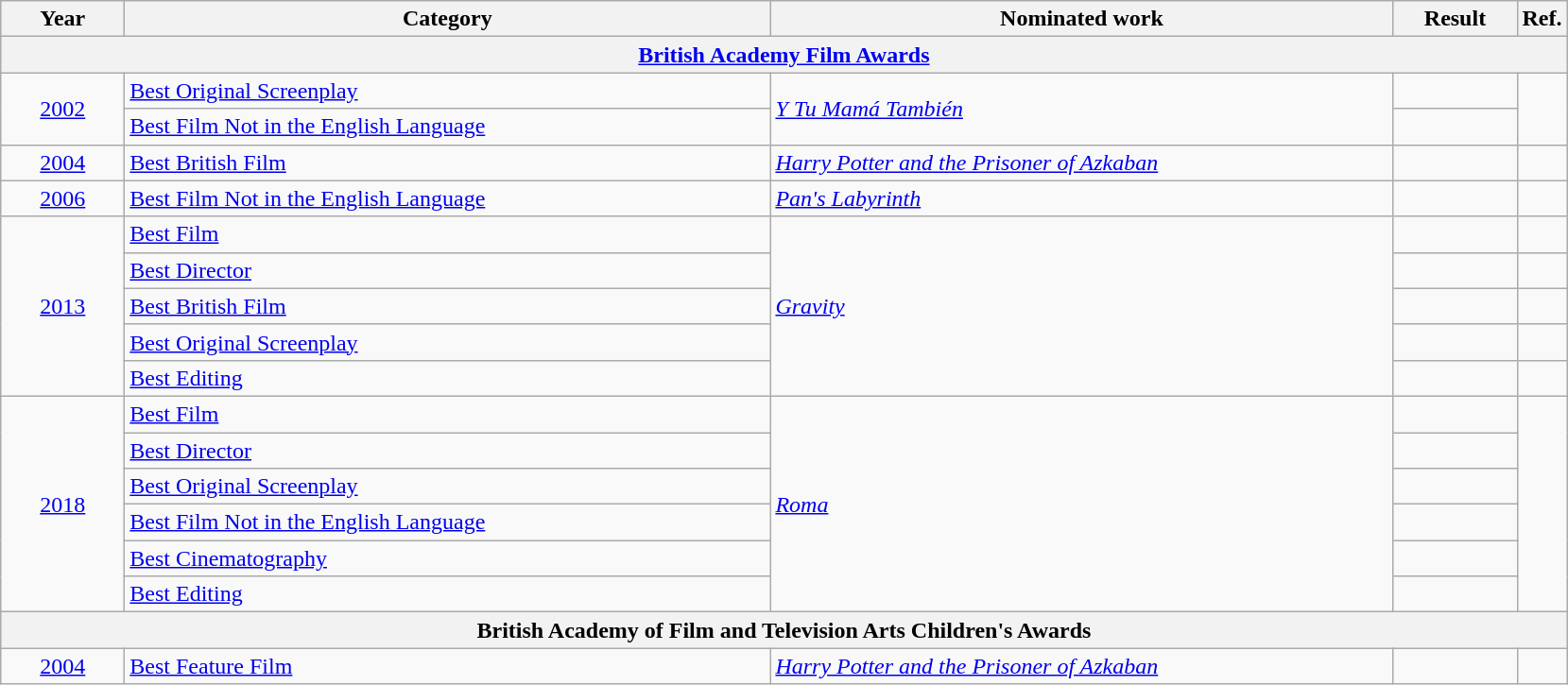<table class=wikitable>
<tr>
<th scope="col" style="width:5em;">Year</th>
<th scope="col" style="width:28em;">Category</th>
<th scope="col" style="width:27em;">Nominated work</th>
<th scope="col" style="width:5em;">Result</th>
<th>Ref.</th>
</tr>
<tr>
<th colspan=5><a href='#'>British Academy Film Awards</a></th>
</tr>
<tr>
<td style="text-align:center;", rowspan="2"><a href='#'>2002</a></td>
<td><a href='#'>Best Original Screenplay</a></td>
<td rowspan="2"><em><a href='#'>Y Tu Mamá También</a></em></td>
<td></td>
<td style="text-align:center;", rowspan=2></td>
</tr>
<tr>
<td><a href='#'>Best Film Not in the English Language</a></td>
<td></td>
</tr>
<tr>
<td style="text-align:center;"><a href='#'>2004</a></td>
<td><a href='#'>Best British Film</a></td>
<td><em><a href='#'>Harry Potter and the Prisoner of Azkaban</a></em></td>
<td></td>
<td style="text-align:center;"></td>
</tr>
<tr>
<td style="text-align:center;"><a href='#'>2006</a></td>
<td><a href='#'>Best Film Not in the English Language</a></td>
<td><em><a href='#'>Pan's Labyrinth</a></em></td>
<td></td>
<td style="text-align:center;"></td>
</tr>
<tr>
<td style="text-align:center;", rowspan="5"><a href='#'>2013</a></td>
<td><a href='#'>Best Film</a></td>
<td rowspan="5"><em><a href='#'>Gravity</a></em></td>
<td></td>
<td style="text-align:center;"></td>
</tr>
<tr>
<td><a href='#'>Best Director</a></td>
<td></td>
<td style="text-align:center;"></td>
</tr>
<tr>
<td><a href='#'>Best British Film</a></td>
<td></td>
<td style="text-align:center;"></td>
</tr>
<tr>
<td><a href='#'>Best Original Screenplay</a></td>
<td></td>
<td style="text-align:center;"></td>
</tr>
<tr>
<td><a href='#'>Best Editing</a></td>
<td></td>
<td style="text-align:center;"></td>
</tr>
<tr>
<td style="text-align:center;", rowspan="6"><a href='#'>2018</a></td>
<td><a href='#'>Best Film</a></td>
<td rowspan="6"><em><a href='#'>Roma</a></em></td>
<td></td>
<td style="text-align:center;", rowspan=6></td>
</tr>
<tr>
<td><a href='#'>Best Director</a></td>
<td></td>
</tr>
<tr>
<td><a href='#'>Best Original Screenplay</a></td>
<td></td>
</tr>
<tr>
<td><a href='#'>Best Film Not in the English Language</a></td>
<td></td>
</tr>
<tr>
<td><a href='#'>Best Cinematography</a></td>
<td></td>
</tr>
<tr>
<td><a href='#'>Best Editing</a></td>
<td></td>
</tr>
<tr>
<th colspan=5>British Academy of Film and Television Arts Children's Awards</th>
</tr>
<tr>
<td style="text-align:center;"><a href='#'>2004</a></td>
<td><a href='#'>Best Feature Film</a></td>
<td><em><a href='#'>Harry Potter and the Prisoner of Azkaban</a></em></td>
<td></td>
<td style="text-align:center;"></td>
</tr>
</table>
